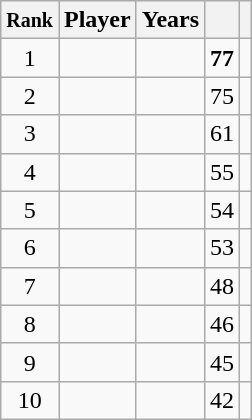<table class="wikitable sortable " style=text-align:center font-size=85%;>
<tr>
<th scope="col"><small>Rank</small></th>
<th scope="col">Player</th>
<th scope="col">Years</th>
<th scope="col"></th>
<th scope="col" class="unsortable"></th>
</tr>
<tr>
<td>1</td>
<td scope="row" style="text-align:left;"></td>
<td></td>
<td><strong>77</strong></td>
<td></td>
</tr>
<tr>
<td>2</td>
<td scope="row" style="text-align:left;"></td>
<td></td>
<td>75</td>
<td></td>
</tr>
<tr>
<td>3</td>
<td scope="row" style="text-align:left;"></td>
<td></td>
<td>61</td>
<td></td>
</tr>
<tr>
<td>4</td>
<td scope="row" style="text-align:left;"></td>
<td></td>
<td>55</td>
<td></td>
</tr>
<tr>
<td>5</td>
<td scope="row" style="text-align:left;"></td>
<td></td>
<td>54</td>
<td></td>
</tr>
<tr>
<td>6</td>
<td scope="row" style="text-align:left;"></td>
<td></td>
<td>53</td>
<td></td>
</tr>
<tr>
<td>7</td>
<td scope="row" style="text-align:left;"></td>
<td></td>
<td>48</td>
<td></td>
</tr>
<tr>
<td>8</td>
<td scope="row" style="text-align:left;"></td>
<td></td>
<td>46</td>
<td></td>
</tr>
<tr>
<td>9</td>
<td scope="row" style="text-align:left;"></td>
<td></td>
<td>45</td>
<td></td>
</tr>
<tr>
<td>10</td>
<td scope="row" style="text-align:left;"></td>
<td></td>
<td>42</td>
<td></td>
</tr>
</table>
